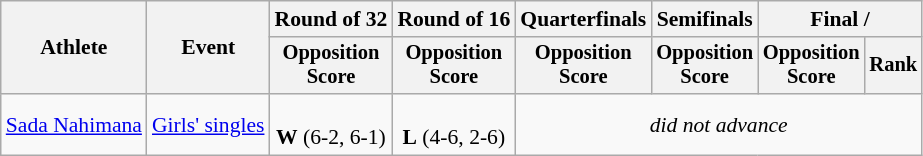<table class=wikitable style="font-size:90%">
<tr>
<th rowspan=2>Athlete</th>
<th rowspan=2>Event</th>
<th>Round of 32</th>
<th>Round of 16</th>
<th>Quarterfinals</th>
<th>Semifinals</th>
<th colspan=2>Final / </th>
</tr>
<tr style="font-size:95%">
<th>Opposition<br>Score</th>
<th>Opposition<br>Score</th>
<th>Opposition<br>Score</th>
<th>Opposition<br>Score</th>
<th>Opposition<br>Score</th>
<th>Rank</th>
</tr>
<tr align=center>
<td align=left><a href='#'>Sada Nahimana</a></td>
<td align=left><a href='#'>Girls' singles</a></td>
<td><br> <strong>W</strong> (6-2, 6-1)</td>
<td><br> <strong>L</strong> (4-6, 2-6)</td>
<td colspan=4><em>did not advance</em></td>
</tr>
</table>
